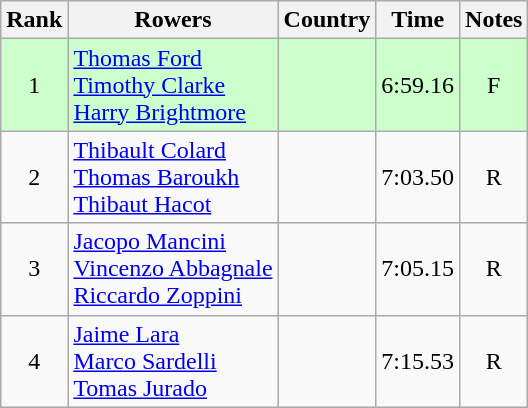<table class="wikitable" style="text-align:center">
<tr>
<th>Rank</th>
<th>Rowers</th>
<th>Country</th>
<th>Time</th>
<th>Notes</th>
</tr>
<tr bgcolor=ccffcc>
<td>1</td>
<td align="left"><a href='#'>Thomas Ford</a><br><a href='#'>Timothy Clarke</a><br><a href='#'>Harry Brightmore</a></td>
<td align="left"></td>
<td>6:59.16</td>
<td>F</td>
</tr>
<tr>
<td>2</td>
<td align="left"><a href='#'>Thibault Colard</a><br><a href='#'>Thomas Baroukh</a><br><a href='#'>Thibaut Hacot</a></td>
<td align="left"></td>
<td>7:03.50</td>
<td>R</td>
</tr>
<tr>
<td>3</td>
<td align="left"><a href='#'>Jacopo Mancini</a><br><a href='#'>Vincenzo Abbagnale</a><br><a href='#'>Riccardo Zoppini</a></td>
<td align="left"></td>
<td>7:05.15</td>
<td>R</td>
</tr>
<tr>
<td>4</td>
<td align="left"><a href='#'>Jaime Lara</a><br><a href='#'>Marco Sardelli</a><br><a href='#'>Tomas Jurado</a></td>
<td align="left"></td>
<td>7:15.53</td>
<td>R</td>
</tr>
</table>
